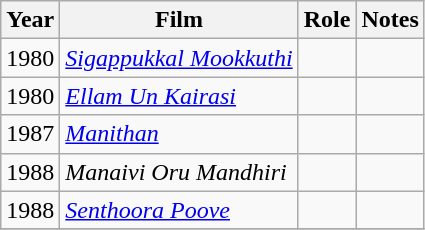<table class="wikitable">
<tr>
<th>Year</th>
<th>Film</th>
<th>Role</th>
<th>Notes</th>
</tr>
<tr>
<td>1980</td>
<td><em><a href='#'>Sigappukkal Mookkuthi</a></em></td>
<td></td>
<td></td>
</tr>
<tr>
<td>1980</td>
<td><em><a href='#'>Ellam Un Kairasi</a></em></td>
<td></td>
<td></td>
</tr>
<tr>
<td>1987</td>
<td><a href='#'><em>Manithan</em></a></td>
<td></td>
<td></td>
</tr>
<tr>
<td>1988</td>
<td><em>Manaivi Oru Mandhiri</em></td>
<td></td>
<td></td>
</tr>
<tr>
<td>1988</td>
<td><em><a href='#'>Senthoora Poove</a></em></td>
<td></td>
<td></td>
</tr>
<tr>
</tr>
</table>
